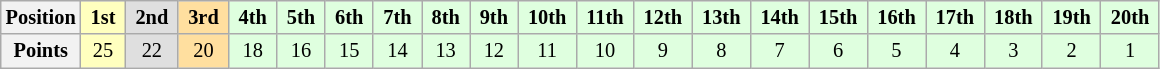<table class="wikitable" style="font-size:85%; text-align:center">
<tr>
<th>Position</th>
<td style="background:#ffffbf;"> <strong>1st</strong> </td>
<td style="background:#dfdfdf;"> <strong>2nd</strong> </td>
<td style="background:#ffdf9f;"> <strong>3rd</strong> </td>
<td style="background:#dfffdf;"> <strong>4th</strong> </td>
<td style="background:#dfffdf;"> <strong>5th</strong> </td>
<td style="background:#dfffdf;"> <strong>6th</strong> </td>
<td style="background:#dfffdf;"> <strong>7th</strong> </td>
<td style="background:#dfffdf;"> <strong>8th</strong> </td>
<td style="background:#dfffdf;"> <strong>9th</strong> </td>
<td style="background:#dfffdf;"> <strong>10th</strong> </td>
<td style="background:#dfffdf;"> <strong>11th</strong> </td>
<td style="background:#dfffdf;"> <strong>12th</strong> </td>
<td style="background:#dfffdf;"> <strong>13th</strong> </td>
<td style="background:#dfffdf;"> <strong>14th</strong> </td>
<td style="background:#dfffdf;"> <strong>15th</strong> </td>
<td style="background:#dfffdf;"> <strong>16th</strong> </td>
<td style="background:#dfffdf;"> <strong>17th</strong> </td>
<td style="background:#dfffdf;"> <strong>18th</strong> </td>
<td style="background:#dfffdf;"> <strong>19th</strong> </td>
<td style="background:#dfffdf;"> <strong>20th</strong> </td>
</tr>
<tr>
<th>Points</th>
<td style="background:#ffffbf;">25</td>
<td style="background:#dfdfdf;">22</td>
<td style="background:#ffdf9f;">20</td>
<td style="background:#dfffdf;">18</td>
<td style="background:#dfffdf;">16</td>
<td style="background:#dfffdf;">15</td>
<td style="background:#dfffdf;">14</td>
<td style="background:#dfffdf;">13</td>
<td style="background:#dfffdf;">12</td>
<td style="background:#dfffdf;">11</td>
<td style="background:#dfffdf;">10</td>
<td style="background:#dfffdf;">9</td>
<td style="background:#dfffdf;">8</td>
<td style="background:#dfffdf;">7</td>
<td style="background:#dfffdf;">6</td>
<td style="background:#dfffdf;">5</td>
<td style="background:#dfffdf;">4</td>
<td style="background:#dfffdf;">3</td>
<td style="background:#dfffdf;">2</td>
<td style="background:#dfffdf;">1</td>
</tr>
</table>
